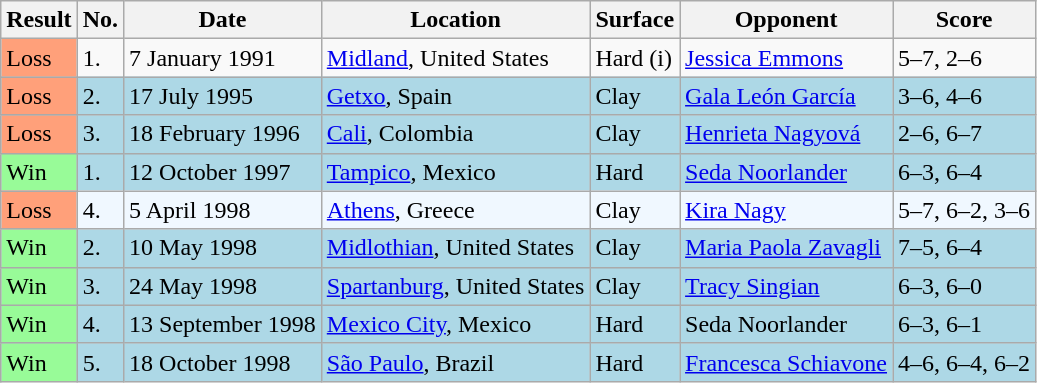<table class="sortable wikitable">
<tr>
<th>Result</th>
<th>No.</th>
<th>Date</th>
<th>Location</th>
<th>Surface</th>
<th>Opponent</th>
<th class="unsortable">Score</th>
</tr>
<tr>
<td style="background:#ffa07a;">Loss</td>
<td>1.</td>
<td>7 January 1991</td>
<td><a href='#'>Midland</a>, United States</td>
<td>Hard (i)</td>
<td> <a href='#'>Jessica Emmons</a></td>
<td>5–7, 2–6</td>
</tr>
<tr style="background:lightblue;">
<td style="background:#ffa07a;">Loss</td>
<td>2.</td>
<td>17 July 1995</td>
<td><a href='#'>Getxo</a>, Spain</td>
<td>Clay</td>
<td> <a href='#'>Gala León García</a></td>
<td>3–6, 4–6</td>
</tr>
<tr style="background:lightblue;">
<td style="background:#ffa07a;">Loss</td>
<td>3.</td>
<td>18 February 1996</td>
<td><a href='#'>Cali</a>, Colombia</td>
<td>Clay</td>
<td> <a href='#'>Henrieta Nagyová</a></td>
<td>2–6, 6–7</td>
</tr>
<tr style="background:lightblue;">
<td style="background:#98fb98;">Win</td>
<td>1.</td>
<td>12 October 1997</td>
<td><a href='#'>Tampico</a>, Mexico</td>
<td>Hard</td>
<td> <a href='#'>Seda Noorlander</a></td>
<td>6–3, 6–4</td>
</tr>
<tr style="background:#f0f8ff;">
<td style="background:#ffa07a;">Loss</td>
<td>4.</td>
<td>5 April 1998</td>
<td><a href='#'>Athens</a>, Greece</td>
<td>Clay</td>
<td> <a href='#'>Kira Nagy</a></td>
<td>5–7, 6–2, 3–6</td>
</tr>
<tr style="background:lightblue;">
<td style="background:#98fb98;">Win</td>
<td>2.</td>
<td>10 May 1998</td>
<td><a href='#'>Midlothian</a>, United States</td>
<td>Clay</td>
<td> <a href='#'>Maria Paola Zavagli</a></td>
<td>7–5, 6–4</td>
</tr>
<tr style="background:lightblue;">
<td style="background:#98fb98;">Win</td>
<td>3.</td>
<td>24 May 1998</td>
<td><a href='#'>Spartanburg</a>, United States</td>
<td>Clay</td>
<td> <a href='#'>Tracy Singian</a></td>
<td>6–3, 6–0</td>
</tr>
<tr style="background:lightblue;">
<td style="background:#98fb98;">Win</td>
<td>4.</td>
<td>13 September 1998</td>
<td><a href='#'>Mexico City</a>, Mexico</td>
<td>Hard</td>
<td> Seda Noorlander</td>
<td>6–3, 6–1</td>
</tr>
<tr style="background:lightblue;">
<td style="background:#98fb98;">Win</td>
<td>5.</td>
<td>18 October 1998</td>
<td><a href='#'>São Paulo</a>, Brazil</td>
<td>Hard</td>
<td> <a href='#'>Francesca Schiavone</a></td>
<td>4–6, 6–4, 6–2</td>
</tr>
</table>
